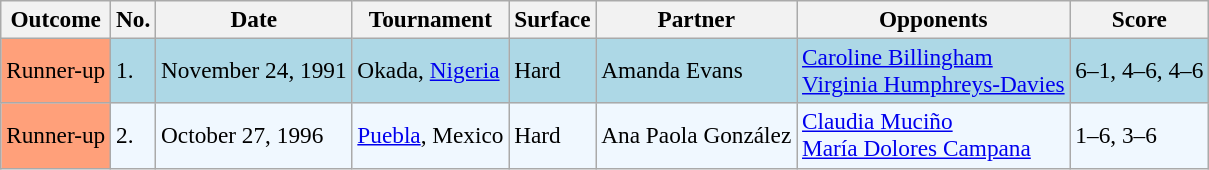<table class="sortable wikitable" style=font-size:97%>
<tr>
<th>Outcome</th>
<th>No.</th>
<th>Date</th>
<th>Tournament</th>
<th>Surface</th>
<th>Partner</th>
<th>Opponents</th>
<th>Score</th>
</tr>
<tr style="background:lightblue;">
<td style="background:#ffa07a;">Runner-up</td>
<td>1.</td>
<td>November 24, 1991</td>
<td>Okada, <a href='#'>Nigeria</a></td>
<td>Hard</td>
<td> Amanda Evans</td>
<td> <a href='#'>Caroline Billingham</a> <br>  <a href='#'>Virginia Humphreys-Davies</a></td>
<td>6–1, 4–6, 4–6</td>
</tr>
<tr style="background:#f0f8ff;">
<td style="background:#ffa07a;">Runner-up</td>
<td>2.</td>
<td>October 27, 1996</td>
<td><a href='#'>Puebla</a>, Mexico</td>
<td>Hard</td>
<td> Ana Paola González</td>
<td> <a href='#'>Claudia Muciño</a> <br>  <a href='#'>María Dolores Campana</a></td>
<td>1–6, 3–6</td>
</tr>
</table>
